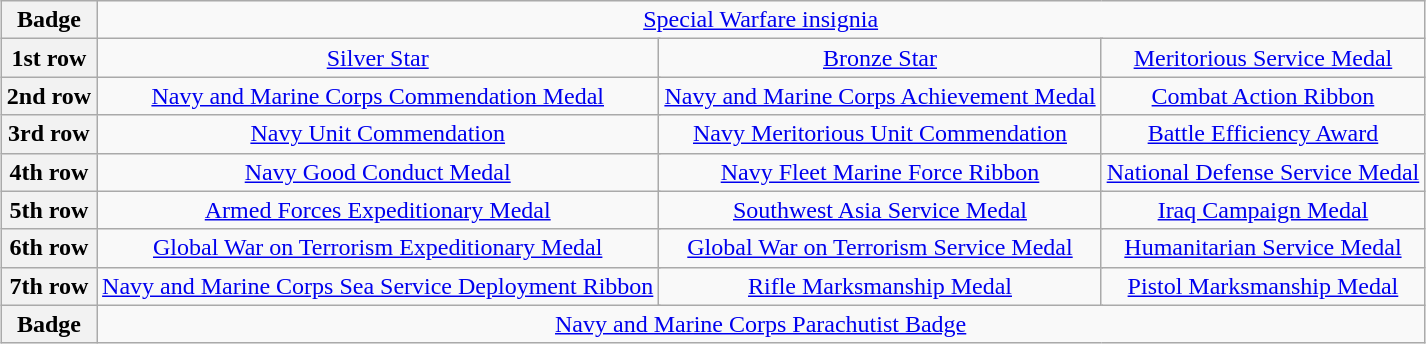<table class="wikitable" style="margin:1em auto; text-align:center;">
<tr>
<th>Badge</th>
<td colspan="12"><a href='#'>Special Warfare insignia</a></td>
</tr>
<tr>
<th>1st row</th>
<td colspan="4"><a href='#'>Silver Star</a></td>
<td colspan="4"><a href='#'>Bronze Star</a> <br></td>
<td colspan="4"><a href='#'>Meritorious Service Medal</a></td>
</tr>
<tr>
<th>2nd row</th>
<td colspan="4"><a href='#'>Navy and Marine Corps Commendation Medal</a> <br></td>
<td colspan="4"><a href='#'>Navy and Marine Corps Achievement Medal</a> <br></td>
<td colspan="4"><a href='#'>Combat Action Ribbon</a></td>
</tr>
<tr>
<th>3rd row</th>
<td colspan="4"><a href='#'>Navy Unit Commendation</a> <br></td>
<td colspan="4"><a href='#'>Navy Meritorious Unit Commendation</a></td>
<td colspan="4"><a href='#'>Battle Efficiency Award</a></td>
</tr>
<tr>
<th>4th row</th>
<td colspan="4"><a href='#'>Navy Good Conduct Medal</a> <br></td>
<td colspan="4"><a href='#'>Navy Fleet Marine Force Ribbon</a></td>
<td colspan="4"><a href='#'>National Defense Service Medal</a> <br></td>
</tr>
<tr>
<th>5th row</th>
<td colspan="4"><a href='#'>Armed Forces Expeditionary Medal</a> <br></td>
<td colspan="4"><a href='#'>Southwest Asia Service Medal</a> <br></td>
<td colspan="4"><a href='#'>Iraq Campaign Medal</a> <br></td>
</tr>
<tr>
<th>6th row</th>
<td colspan="4"><a href='#'>Global War on Terrorism Expeditionary Medal</a></td>
<td colspan="4"><a href='#'>Global War on Terrorism Service Medal</a></td>
<td colspan="4"><a href='#'>Humanitarian Service Medal</a></td>
</tr>
<tr>
<th>7th row</th>
<td colspan="4"><a href='#'>Navy and Marine Corps Sea Service Deployment Ribbon</a> <br></td>
<td colspan="4"><a href='#'>Rifle Marksmanship Medal</a> <br></td>
<td colspan="4"><a href='#'>Pistol Marksmanship Medal</a> <br></td>
</tr>
<tr>
<th>Badge</th>
<td colspan="12"><a href='#'>Navy and Marine Corps Parachutist Badge</a></td>
</tr>
</table>
